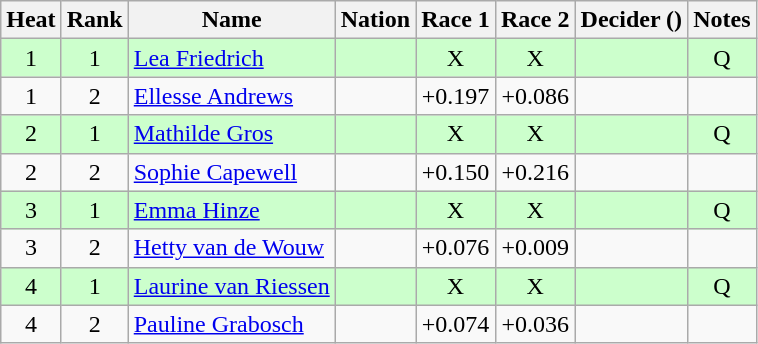<table class="wikitable sortable" style="text-align:center">
<tr>
<th>Heat</th>
<th>Rank</th>
<th>Name</th>
<th>Nation</th>
<th>Race 1</th>
<th>Race 2</th>
<th>Decider ()</th>
<th>Notes</th>
</tr>
<tr bgcolor=ccffcc>
<td>1</td>
<td>1</td>
<td align=left><a href='#'>Lea Friedrich</a></td>
<td align=left></td>
<td>X</td>
<td>X</td>
<td></td>
<td>Q</td>
</tr>
<tr>
<td>1</td>
<td>2</td>
<td align=left><a href='#'>Ellesse Andrews</a></td>
<td align=left></td>
<td>+0.197</td>
<td>+0.086</td>
<td></td>
<td></td>
</tr>
<tr bgcolor=ccffcc>
<td>2</td>
<td>1</td>
<td align=left><a href='#'>Mathilde Gros</a></td>
<td align=left></td>
<td>X</td>
<td>X</td>
<td></td>
<td>Q</td>
</tr>
<tr>
<td>2</td>
<td>2</td>
<td align=left><a href='#'>Sophie Capewell</a></td>
<td align=left></td>
<td>+0.150</td>
<td>+0.216</td>
<td></td>
<td></td>
</tr>
<tr bgcolor=ccffcc>
<td>3</td>
<td>1</td>
<td align=left><a href='#'>Emma Hinze</a></td>
<td align=left></td>
<td>X</td>
<td>X</td>
<td></td>
<td>Q</td>
</tr>
<tr>
<td>3</td>
<td>2</td>
<td align=left><a href='#'>Hetty van de Wouw</a></td>
<td align=left></td>
<td>+0.076</td>
<td>+0.009</td>
<td></td>
<td></td>
</tr>
<tr bgcolor=ccffcc>
<td>4</td>
<td>1</td>
<td align=left><a href='#'>Laurine van Riessen</a></td>
<td align=left></td>
<td>X</td>
<td>X</td>
<td></td>
<td>Q</td>
</tr>
<tr>
<td>4</td>
<td>2</td>
<td align=left><a href='#'>Pauline Grabosch</a></td>
<td align=left></td>
<td>+0.074</td>
<td>+0.036</td>
<td></td>
<td></td>
</tr>
</table>
